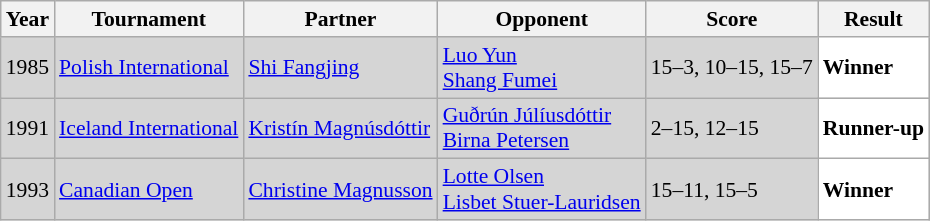<table class="sortable wikitable" style="font-size: 90%;">
<tr>
<th>Year</th>
<th>Tournament</th>
<th>Partner</th>
<th>Opponent</th>
<th>Score</th>
<th>Result</th>
</tr>
<tr style="background:#D5D5D5">
<td align="center">1985</td>
<td align="left"><a href='#'>Polish International</a></td>
<td align="left"> <a href='#'>Shi Fangjing</a></td>
<td align="left"> <a href='#'>Luo Yun</a> <br>  <a href='#'>Shang Fumei</a></td>
<td align="left">15–3, 10–15, 15–7</td>
<td style="text-align:left; background:white"> <strong>Winner</strong></td>
</tr>
<tr style="background:#D5D5D5">
<td align="center">1991</td>
<td align="left"><a href='#'>Iceland International</a></td>
<td align="left"> <a href='#'>Kristín Magnúsdóttir</a></td>
<td align="left"> <a href='#'>Guðrún Júlíusdóttir</a> <br>  <a href='#'>Birna Petersen</a></td>
<td align="left">2–15, 12–15</td>
<td style="text-align:left; background:white"> <strong>Runner-up</strong></td>
</tr>
<tr style="background:#D5D5D5">
<td align="center">1993</td>
<td align="left"><a href='#'>Canadian Open</a></td>
<td align="left"> <a href='#'>Christine Magnusson</a></td>
<td align="left"> <a href='#'>Lotte Olsen</a> <br>  <a href='#'>Lisbet Stuer-Lauridsen</a></td>
<td align="left">15–11, 15–5</td>
<td style="text-align:left; background:white"> <strong>Winner</strong></td>
</tr>
</table>
